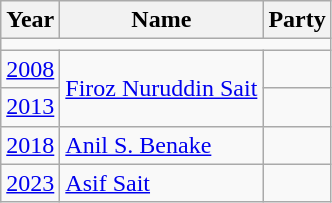<table class="wikitable">
<tr>
<th>Year</th>
<th>Name</th>
<th colspan=2>Party</th>
</tr>
<tr>
<td colspan="4"></td>
</tr>
<tr>
<td><a href='#'>2008</a></td>
<td rowspan="2"><a href='#'>Firoz Nuruddin Sait</a></td>
<td></td>
</tr>
<tr>
<td><a href='#'>2013</a></td>
</tr>
<tr>
<td><a href='#'>2018</a></td>
<td><a href='#'>Anil S. Benake</a></td>
<td></td>
</tr>
<tr>
<td><a href='#'>2023</a></td>
<td><a href='#'>Asif Sait</a></td>
<td></td>
</tr>
</table>
